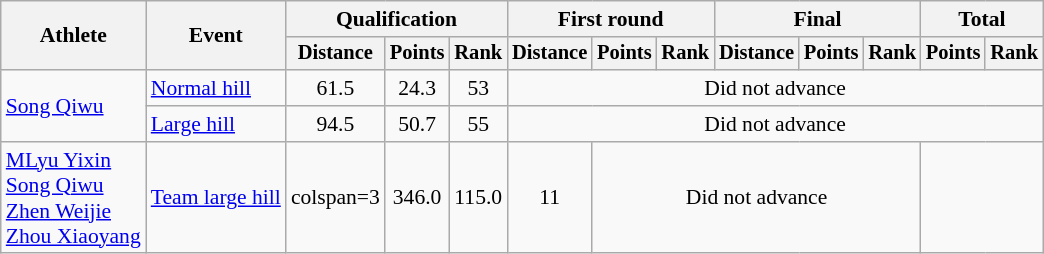<table class=wikitable style=font-size:90%;text-align:center>
<tr>
<th rowspan=2>Athlete</th>
<th rowspan=2>Event</th>
<th colspan=3>Qualification</th>
<th colspan=3>First round</th>
<th colspan=3>Final</th>
<th colspan=2>Total</th>
</tr>
<tr style="font-size:95%">
<th>Distance</th>
<th>Points</th>
<th>Rank</th>
<th>Distance</th>
<th>Points</th>
<th>Rank</th>
<th>Distance</th>
<th>Points</th>
<th>Rank</th>
<th>Points</th>
<th>Rank</th>
</tr>
<tr>
<td align=left rowspan=2><a href='#'>Song Qiwu</a></td>
<td align=left><a href='#'>Normal hill</a></td>
<td>61.5</td>
<td>24.3</td>
<td>53</td>
<td colspan=8>Did not advance</td>
</tr>
<tr>
<td align=left><a href='#'>Large hill</a></td>
<td>94.5</td>
<td>50.7</td>
<td>55</td>
<td colspan=8>Did not advance</td>
</tr>
<tr>
<td align=left><a href='#'>MLyu Yixin</a><br><a href='#'>Song Qiwu</a><br><a href='#'>Zhen Weijie</a><br><a href='#'>Zhou Xiaoyang</a></td>
<td align=left><a href='#'>Team large hill</a></td>
<td>colspan=3 </td>
<td>346.0</td>
<td>115.0</td>
<td>11</td>
<td colspan=5>Did not advance</td>
</tr>
</table>
